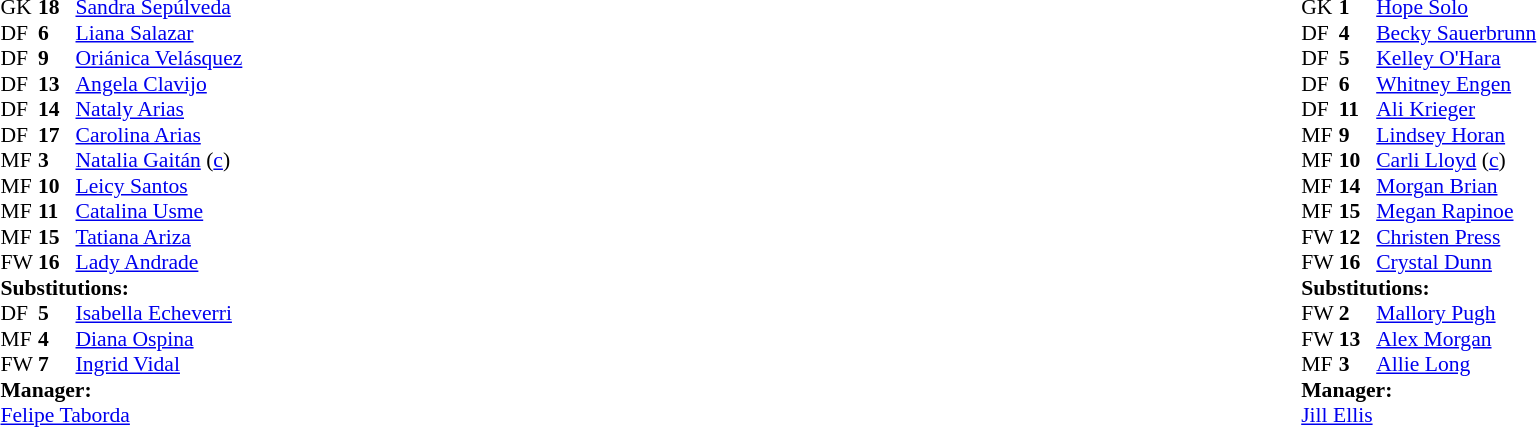<table width="100%">
<tr>
<td valign="top" width="50%"><br><table style="font-size: 90%" cellspacing="0" cellpadding="0">
<tr>
<th width="25"></th>
<th width="25"></th>
</tr>
<tr>
<td>GK</td>
<td><strong>18</strong></td>
<td><a href='#'>Sandra Sepúlveda</a></td>
</tr>
<tr>
<td>DF</td>
<td><strong>6</strong></td>
<td><a href='#'>Liana Salazar</a></td>
<td></td>
</tr>
<tr>
<td>DF</td>
<td><strong>9</strong></td>
<td><a href='#'>Oriánica Velásquez</a></td>
<td></td>
<td></td>
</tr>
<tr>
<td>DF</td>
<td><strong>13</strong></td>
<td><a href='#'>Angela Clavijo</a></td>
</tr>
<tr>
<td>DF</td>
<td><strong>14</strong></td>
<td><a href='#'>Nataly Arias</a></td>
</tr>
<tr>
<td>DF</td>
<td><strong>17</strong></td>
<td><a href='#'>Carolina Arias</a></td>
</tr>
<tr>
<td>MF</td>
<td><strong>3</strong></td>
<td><a href='#'>Natalia Gaitán</a> (<a href='#'>c</a>)</td>
<td></td>
</tr>
<tr>
<td>MF</td>
<td><strong>10</strong></td>
<td><a href='#'>Leicy Santos</a></td>
</tr>
<tr>
<td>MF</td>
<td><strong>11</strong></td>
<td><a href='#'>Catalina Usme</a></td>
</tr>
<tr>
<td>MF</td>
<td><strong>15</strong></td>
<td><a href='#'>Tatiana Ariza</a></td>
<td></td>
<td></td>
</tr>
<tr>
<td>FW</td>
<td><strong>16</strong></td>
<td><a href='#'>Lady Andrade</a></td>
<td></td>
<td></td>
</tr>
<tr>
<td colspan=3><strong>Substitutions:</strong></td>
</tr>
<tr>
<td>DF</td>
<td><strong>5</strong></td>
<td><a href='#'>Isabella Echeverri</a></td>
<td></td>
<td></td>
</tr>
<tr>
<td>MF</td>
<td><strong>4</strong></td>
<td><a href='#'>Diana Ospina</a></td>
<td></td>
<td></td>
</tr>
<tr>
<td>FW</td>
<td><strong>7</strong></td>
<td><a href='#'>Ingrid Vidal</a></td>
<td></td>
<td></td>
</tr>
<tr>
<td colspan=3><strong>Manager:</strong></td>
</tr>
<tr>
<td colspan=3><a href='#'>Felipe Taborda</a></td>
</tr>
</table>
</td>
<td valign="top"></td>
<td valign="top" width="50%"><br><table style="font-size: 90%" cellspacing="0" cellpadding="0" align="center">
<tr>
<th width="25"></th>
<th width="25"></th>
</tr>
<tr>
<td>GK</td>
<td><strong>1</strong></td>
<td><a href='#'>Hope Solo</a></td>
</tr>
<tr>
<td>DF</td>
<td><strong>4</strong></td>
<td><a href='#'>Becky Sauerbrunn</a></td>
</tr>
<tr>
<td>DF</td>
<td><strong>5</strong></td>
<td><a href='#'>Kelley O'Hara</a></td>
</tr>
<tr>
<td>DF</td>
<td><strong>6</strong></td>
<td><a href='#'>Whitney Engen</a></td>
</tr>
<tr>
<td>DF</td>
<td><strong>11</strong></td>
<td><a href='#'>Ali Krieger</a></td>
<td></td>
</tr>
<tr>
<td>MF</td>
<td><strong>9</strong></td>
<td><a href='#'>Lindsey Horan</a></td>
</tr>
<tr>
<td>MF</td>
<td><strong>10</strong></td>
<td><a href='#'>Carli Lloyd</a> (<a href='#'>c</a>)</td>
<td></td>
<td></td>
</tr>
<tr>
<td>MF</td>
<td><strong>14</strong></td>
<td><a href='#'>Morgan Brian</a></td>
<td></td>
<td></td>
</tr>
<tr>
<td>MF</td>
<td><strong>15</strong></td>
<td><a href='#'>Megan Rapinoe</a></td>
<td></td>
<td></td>
</tr>
<tr>
<td>FW</td>
<td><strong>12</strong></td>
<td><a href='#'>Christen Press</a></td>
</tr>
<tr>
<td>FW</td>
<td><strong>16</strong></td>
<td><a href='#'>Crystal Dunn</a></td>
</tr>
<tr>
<td colspan=3><strong>Substitutions:</strong></td>
</tr>
<tr>
<td>FW</td>
<td><strong>2</strong></td>
<td><a href='#'>Mallory Pugh</a></td>
<td></td>
<td></td>
</tr>
<tr>
<td>FW</td>
<td><strong>13</strong></td>
<td><a href='#'>Alex Morgan</a></td>
<td></td>
<td></td>
</tr>
<tr>
<td>MF</td>
<td><strong>3</strong></td>
<td><a href='#'>Allie Long</a></td>
<td></td>
<td></td>
</tr>
<tr>
<td colspan=3><strong>Manager:</strong></td>
</tr>
<tr>
<td colspan=3><a href='#'>Jill Ellis</a></td>
</tr>
</table>
</td>
</tr>
</table>
